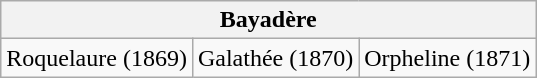<table class="wikitable">
<tr>
<th colspan="3">Bayadère</th>
</tr>
<tr>
<td>Roquelaure (1869)</td>
<td>Galathée (1870)</td>
<td>Orpheline (1871)</td>
</tr>
</table>
